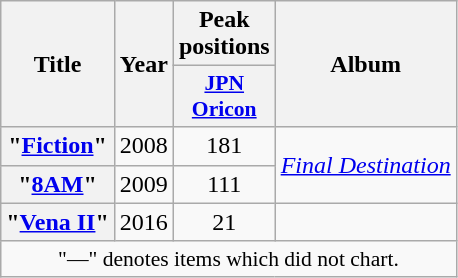<table class="wikitable plainrowheaders" style="text-align:center;">
<tr>
<th rowspan="2">Title</th>
<th rowspan="2">Year</th>
<th colspan="1">Peak positions</th>
<th rowspan="2">Album</th>
</tr>
<tr>
<th scope="col" style="width:4em;font-size:90%;"><a href='#'>JPN<br>Oricon</a><br></th>
</tr>
<tr>
<th scope="row">"<a href='#'>Fiction</a>"</th>
<td>2008</td>
<td>181</td>
<td rowspan="2"><em><a href='#'>Final Destination</a></em></td>
</tr>
<tr>
<th scope="row">"<a href='#'>8AM</a>"</th>
<td>2009</td>
<td>111</td>
</tr>
<tr>
<th scope="row">"<a href='#'>Vena II</a>"</th>
<td>2016</td>
<td>21</td>
<td></td>
</tr>
<tr>
<td colspan="12" align="center" style="font-size:90%;">"—" denotes items which did not chart.</td>
</tr>
</table>
